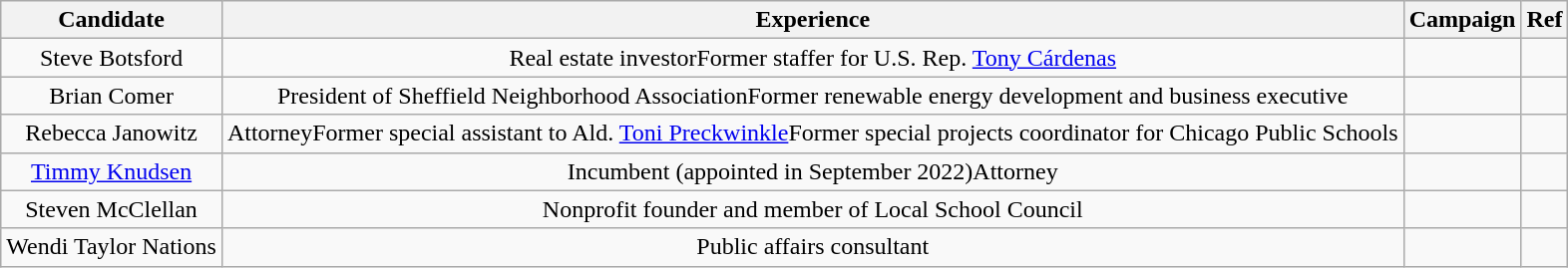<table class="wikitable" style="text-align:center">
<tr>
<th>Candidate</th>
<th>Experience</th>
<th>Campaign</th>
<th>Ref</th>
</tr>
<tr>
<td>Steve Botsford</td>
<td>Real estate investorFormer staffer for U.S. Rep. <a href='#'>Tony Cárdenas</a></td>
<td></td>
<td></td>
</tr>
<tr>
<td>Brian Comer</td>
<td>President of Sheffield Neighborhood AssociationFormer renewable energy development and business executive</td>
<td></td>
<td></td>
</tr>
<tr>
<td>Rebecca Janowitz</td>
<td>AttorneyFormer special assistant to Ald. <a href='#'>Toni Preckwinkle</a>Former special projects coordinator for Chicago Public Schools</td>
<td></td>
<td></td>
</tr>
<tr>
<td><a href='#'>Timmy Knudsen</a></td>
<td>Incumbent (appointed in September 2022)Attorney</td>
<td></td>
<td></td>
</tr>
<tr>
<td>Steven McClellan</td>
<td>Nonprofit founder and member of Local School Council</td>
<td></td>
<td></td>
</tr>
<tr>
<td>Wendi Taylor Nations</td>
<td>Public affairs consultant</td>
<td></td>
<td></td>
</tr>
</table>
